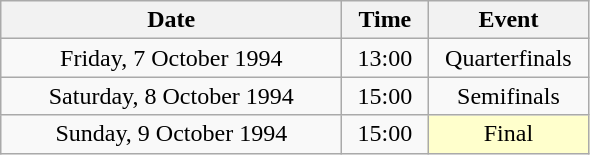<table class = "wikitable" style="text-align:center;">
<tr>
<th width=220>Date</th>
<th width=50>Time</th>
<th width=100>Event</th>
</tr>
<tr>
<td>Friday, 7 October 1994</td>
<td>13:00</td>
<td>Quarterfinals</td>
</tr>
<tr>
<td>Saturday, 8 October 1994</td>
<td>15:00</td>
<td>Semifinals</td>
</tr>
<tr>
<td>Sunday, 9 October 1994</td>
<td>15:00</td>
<td bgcolor=ffffcc>Final</td>
</tr>
</table>
